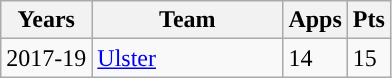<table class="wikitable" style="text-align:left;">
<tr>
<th>Years</th>
<th width=120px>Team</th>
<th>Apps</th>
<th>Pts</th>
</tr>
<tr>
<td>2017-19</td>
<td><a href='#'>Ulster</a></td>
<td>14</td>
<td>15</td>
</tr>
</table>
